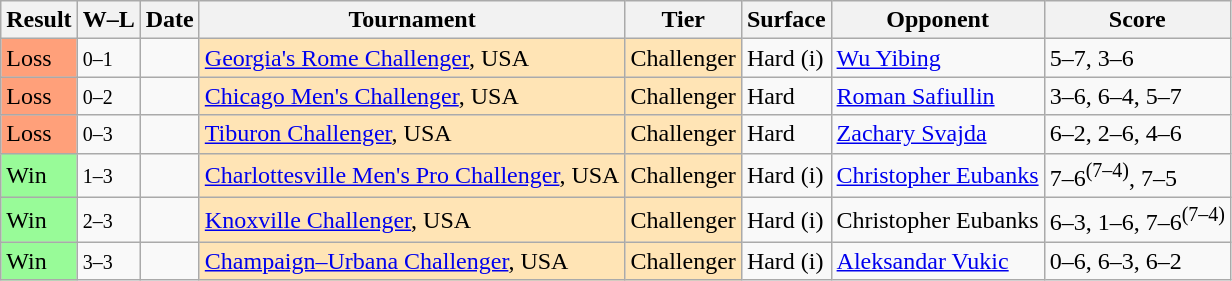<table class="sortable wikitable">
<tr>
<th>Result</th>
<th class="unsortable">W–L</th>
<th>Date</th>
<th>Tournament</th>
<th>Tier</th>
<th>Surface</th>
<th>Opponent</th>
<th class="unsortable">Score</th>
</tr>
<tr>
<td bgcolor=FFA07A>Loss</td>
<td><small>0–1</small></td>
<td><a href='#'></a></td>
<td style="background:moccasin;"><a href='#'>Georgia's Rome Challenger</a>, USA</td>
<td style="background:moccasin;">Challenger</td>
<td>Hard (i)</td>
<td> <a href='#'>Wu Yibing</a></td>
<td>5–7, 3–6</td>
</tr>
<tr>
<td bgcolor=FFA07A>Loss</td>
<td><small>0–2</small></td>
<td><a href='#'></a></td>
<td style="background:moccasin;"><a href='#'>Chicago Men's Challenger</a>, USA</td>
<td style="background:moccasin;">Challenger</td>
<td>Hard</td>
<td> <a href='#'>Roman Safiullin</a></td>
<td>3–6, 6–4, 5–7</td>
</tr>
<tr>
<td bgcolor=FFA07A>Loss</td>
<td><small>0–3</small></td>
<td><a href='#'></a></td>
<td style="background:moccasin;"><a href='#'>Tiburon Challenger</a>, USA</td>
<td style="background:moccasin;">Challenger</td>
<td>Hard</td>
<td> <a href='#'>Zachary Svajda</a></td>
<td>6–2, 2–6, 4–6</td>
</tr>
<tr>
<td bgcolor=98FB98>Win</td>
<td><small>1–3</small></td>
<td><a href='#'></a></td>
<td style="background:moccasin;"><a href='#'>Charlottesville Men's Pro Challenger</a>, USA</td>
<td style="background:moccasin;">Challenger</td>
<td>Hard (i)</td>
<td> <a href='#'>Christopher Eubanks</a></td>
<td>7–6<sup>(7–4)</sup>, 7–5</td>
</tr>
<tr>
<td bgcolor=98FB98>Win</td>
<td><small>2–3</small></td>
<td><a href='#'></a></td>
<td style="background:moccasin;"><a href='#'>Knoxville Challenger</a>, USA</td>
<td style="background:moccasin;">Challenger</td>
<td>Hard (i)</td>
<td> Christopher Eubanks</td>
<td>6–3, 1–6, 7–6<sup>(7–4)</sup></td>
</tr>
<tr>
<td bgcolor=98FB98>Win</td>
<td><small>3–3</small></td>
<td><a href='#'></a></td>
<td style="background:moccasin;"><a href='#'>Champaign–Urbana Challenger</a>, USA</td>
<td style="background:moccasin;">Challenger</td>
<td>Hard (i)</td>
<td> <a href='#'>Aleksandar Vukic</a></td>
<td>0–6, 6–3, 6–2</td>
</tr>
</table>
